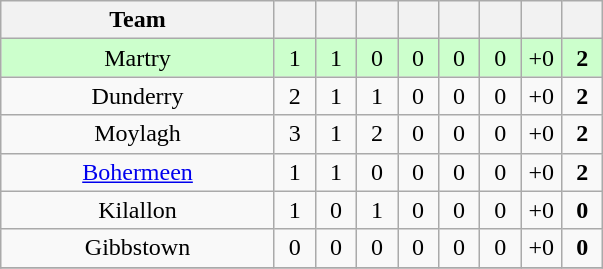<table class="wikitable" style="text-align:center">
<tr>
<th width="175">Team</th>
<th width="20"></th>
<th width="20"></th>
<th width="20"></th>
<th width="20"></th>
<th width="20"></th>
<th width="20"></th>
<th width="20"></th>
<th width="20"></th>
</tr>
<tr style="background:#cfc;">
<td>Martry</td>
<td>1</td>
<td>1</td>
<td>0</td>
<td>0</td>
<td>0</td>
<td>0</td>
<td>+0</td>
<td><strong>2</strong></td>
</tr>
<tr>
<td>Dunderry</td>
<td>2</td>
<td>1</td>
<td>1</td>
<td>0</td>
<td>0</td>
<td>0</td>
<td>+0</td>
<td><strong>2</strong></td>
</tr>
<tr>
<td>Moylagh</td>
<td>3</td>
<td>1</td>
<td>2</td>
<td>0</td>
<td>0</td>
<td>0</td>
<td>+0</td>
<td><strong>2</strong></td>
</tr>
<tr>
<td><a href='#'>Bohermeen</a></td>
<td>1</td>
<td>1</td>
<td>0</td>
<td>0</td>
<td>0</td>
<td>0</td>
<td>+0</td>
<td><strong>2</strong></td>
</tr>
<tr>
<td>Kilallon</td>
<td>1</td>
<td>0</td>
<td>1</td>
<td>0</td>
<td>0</td>
<td>0</td>
<td>+0</td>
<td><strong>0</strong></td>
</tr>
<tr>
<td>Gibbstown</td>
<td>0</td>
<td>0</td>
<td>0</td>
<td>0</td>
<td>0</td>
<td>0</td>
<td>+0</td>
<td><strong>0</strong></td>
</tr>
<tr>
</tr>
</table>
